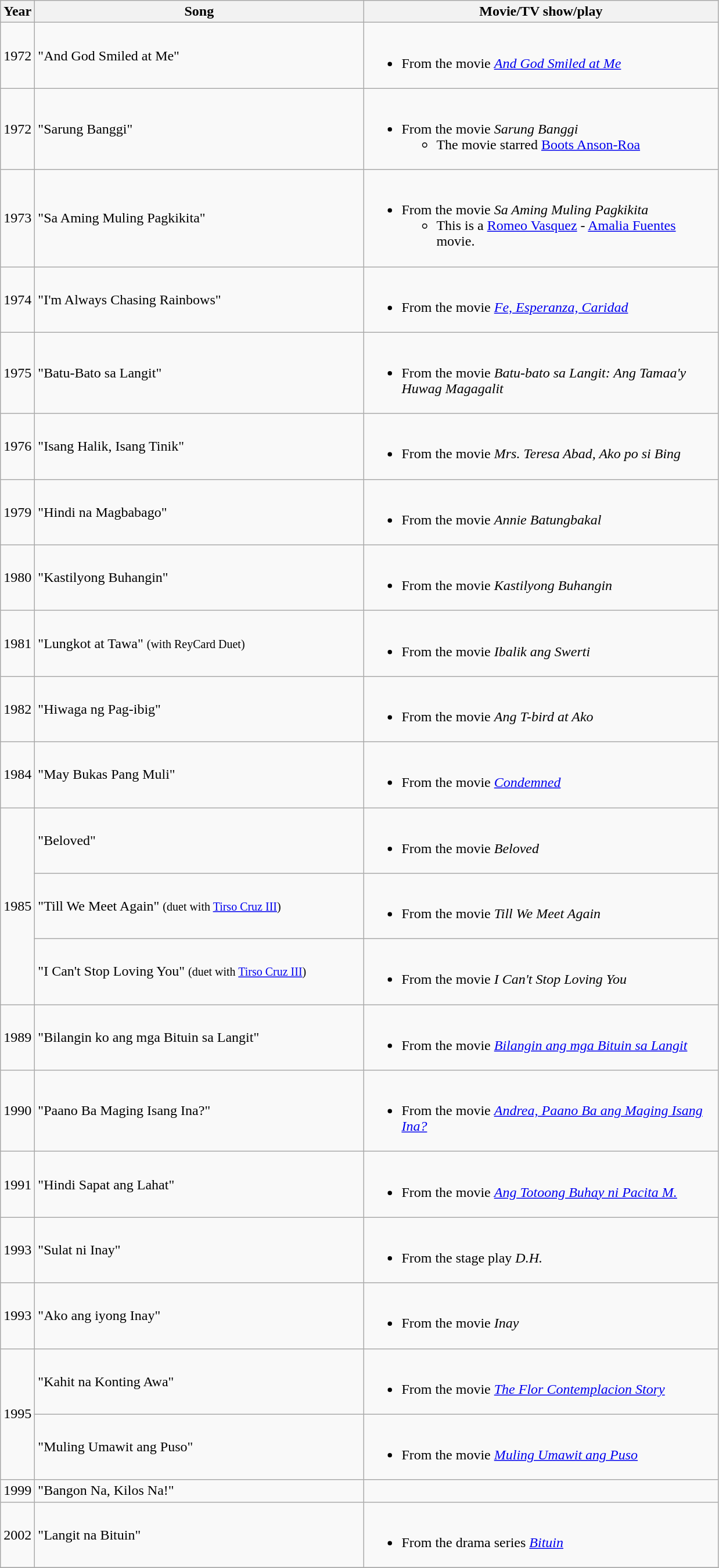<table class="wikitable">
<tr>
<th>Year</th>
<th width=370>Song</th>
<th width=400>Movie/TV show/play</th>
</tr>
<tr>
<td>1972</td>
<td>"And God Smiled at Me"</td>
<td><br><ul><li>From the movie <em><a href='#'>And God Smiled at Me</a></em></li></ul></td>
</tr>
<tr>
<td>1972</td>
<td>"Sarung Banggi"</td>
<td><br><ul><li>From the movie <em>Sarung Banggi</em><ul><li>The movie starred <a href='#'>Boots Anson-Roa</a></li></ul></li></ul></td>
</tr>
<tr>
<td>1973</td>
<td>"Sa Aming Muling Pagkikita"</td>
<td><br><ul><li>From the movie <em>Sa Aming Muling Pagkikita</em><ul><li>This is a <a href='#'>Romeo Vasquez</a> - <a href='#'>Amalia Fuentes</a> movie.</li></ul></li></ul></td>
</tr>
<tr>
<td>1974</td>
<td>"I'm Always Chasing Rainbows"</td>
<td><br><ul><li>From the movie <em><a href='#'>Fe, Esperanza, Caridad</a></em></li></ul></td>
</tr>
<tr>
<td>1975</td>
<td>"Batu-Bato sa Langit"</td>
<td><br><ul><li>From the movie <em>Batu-bato sa Langit: Ang Tamaa'y Huwag Magagalit</em></li></ul></td>
</tr>
<tr>
<td>1976</td>
<td>"Isang Halik, Isang Tinik"</td>
<td><br><ul><li>From the movie <em>Mrs. Teresa Abad, Ako po si Bing</em></li></ul></td>
</tr>
<tr>
<td>1979</td>
<td>"Hindi na Magbabago"</td>
<td><br><ul><li>From the movie <em>Annie Batungbakal</em></li></ul></td>
</tr>
<tr>
<td>1980</td>
<td>"Kastilyong Buhangin"</td>
<td><br><ul><li>From the movie <em>Kastilyong Buhangin</em></li></ul></td>
</tr>
<tr>
<td>1981</td>
<td>"Lungkot at Tawa" <small>(with ReyCard Duet)</small></td>
<td><br><ul><li>From the movie <em>Ibalik ang Swerti</em></li></ul></td>
</tr>
<tr>
<td>1982</td>
<td>"Hiwaga ng Pag-ibig"</td>
<td><br><ul><li>From the movie <em>Ang T-bird at Ako</em></li></ul></td>
</tr>
<tr>
<td>1984</td>
<td>"May Bukas Pang Muli"</td>
<td><br><ul><li>From the movie <em><a href='#'>Condemned</a></em></li></ul></td>
</tr>
<tr>
<td rowspan=3>1985</td>
<td>"Beloved"</td>
<td><br><ul><li>From the movie <em>Beloved</em></li></ul></td>
</tr>
<tr>
<td>"Till We Meet Again" <small>(duet with <a href='#'>Tirso Cruz III</a>)</small></td>
<td><br><ul><li>From the movie <em>Till We Meet Again</em></li></ul></td>
</tr>
<tr>
<td>"I Can't Stop Loving You" <small>(duet with <a href='#'>Tirso Cruz III</a>)</small></td>
<td><br><ul><li>From the movie <em>I Can't Stop Loving You</em></li></ul></td>
</tr>
<tr>
<td>1989</td>
<td>"Bilangin ko ang mga Bituin sa Langit"</td>
<td><br><ul><li>From the movie <em><a href='#'>Bilangin ang mga Bituin sa Langit</a></em></li></ul></td>
</tr>
<tr>
<td>1990</td>
<td>"Paano Ba Maging Isang Ina?"</td>
<td><br><ul><li>From the movie <em><a href='#'>Andrea, Paano Ba ang Maging Isang Ina?</a></em></li></ul></td>
</tr>
<tr>
<td>1991</td>
<td>"Hindi Sapat ang Lahat"</td>
<td><br><ul><li>From the movie <em><a href='#'>Ang Totoong Buhay ni Pacita M.</a></em></li></ul></td>
</tr>
<tr>
<td>1993</td>
<td>"Sulat ni Inay"</td>
<td><br><ul><li>From the stage play <em>D.H.</em></li></ul></td>
</tr>
<tr>
<td>1993</td>
<td>"Ako ang iyong Inay"</td>
<td><br><ul><li>From the movie <em>Inay</em></li></ul></td>
</tr>
<tr>
<td rowspan=2>1995</td>
<td>"Kahit na Konting Awa"</td>
<td><br><ul><li>From the movie <em><a href='#'>The Flor Contemplacion Story</a></em></li></ul></td>
</tr>
<tr>
<td>"Muling Umawit ang Puso"</td>
<td><br><ul><li>From the movie <em><a href='#'>Muling Umawit ang Puso</a></em></li></ul></td>
</tr>
<tr>
<td>1999</td>
<td>"Bangon Na, Kilos Na!"</td>
<td></td>
</tr>
<tr>
<td>2002</td>
<td>"Langit na Bituin"</td>
<td><br><ul><li>From the drama series <em><a href='#'>Bituin</a></em></li></ul></td>
</tr>
<tr>
</tr>
</table>
